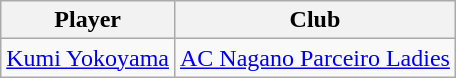<table class="wikitable">
<tr>
<th>Player</th>
<th>Club</th>
</tr>
<tr>
<td> <a href='#'>Kumi Yokoyama</a></td>
<td><a href='#'>AC Nagano Parceiro Ladies</a></td>
</tr>
</table>
